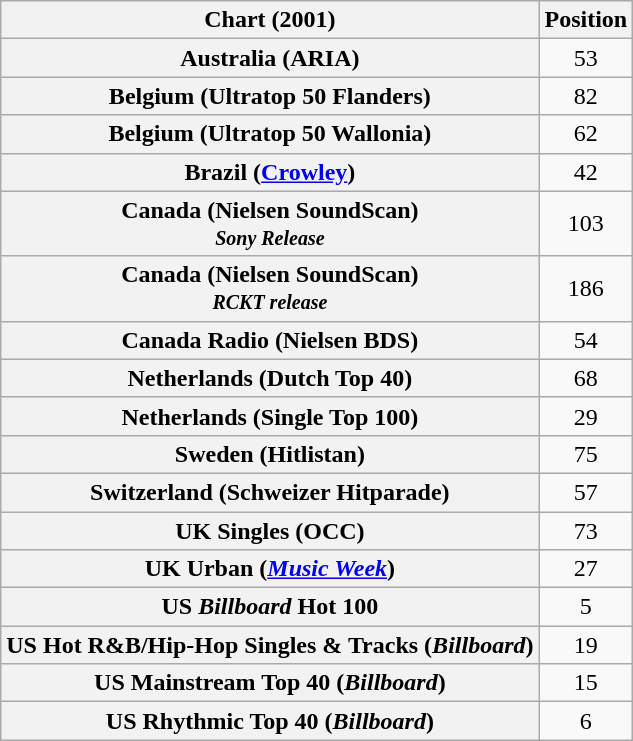<table class="wikitable sortable plainrowheaders" style="text-align:center">
<tr>
<th scope="col">Chart (2001)</th>
<th scope="col">Position</th>
</tr>
<tr>
<th scope="row">Australia (ARIA)</th>
<td>53</td>
</tr>
<tr>
<th scope="row">Belgium (Ultratop 50 Flanders)</th>
<td>82</td>
</tr>
<tr>
<th scope="row">Belgium (Ultratop 50 Wallonia)</th>
<td>62</td>
</tr>
<tr>
<th scope="row">Brazil (<a href='#'>Crowley</a>)</th>
<td>42</td>
</tr>
<tr>
<th scope="row">Canada (Nielsen SoundScan)<br><small><em>Sony Release</em></small></th>
<td>103</td>
</tr>
<tr>
<th scope="row">Canada (Nielsen SoundScan)<br><small><em>RCKT release</em></small></th>
<td>186</td>
</tr>
<tr>
<th scope="row">Canada Radio (Nielsen BDS)</th>
<td>54</td>
</tr>
<tr>
<th scope="row">Netherlands (Dutch Top 40)</th>
<td>68</td>
</tr>
<tr>
<th scope="row">Netherlands (Single Top 100)</th>
<td>29</td>
</tr>
<tr>
<th scope="row">Sweden (Hitlistan)</th>
<td>75</td>
</tr>
<tr>
<th scope="row">Switzerland (Schweizer Hitparade)</th>
<td>57</td>
</tr>
<tr>
<th scope="row">UK Singles (OCC)</th>
<td>73</td>
</tr>
<tr>
<th scope="row">UK Urban (<em><a href='#'>Music Week</a></em>)</th>
<td>27</td>
</tr>
<tr>
<th scope="row">US <em>Billboard</em> Hot 100</th>
<td>5</td>
</tr>
<tr>
<th scope="row">US Hot R&B/Hip-Hop Singles & Tracks (<em>Billboard</em>)</th>
<td>19</td>
</tr>
<tr>
<th scope="row">US Mainstream Top 40 (<em>Billboard</em>)</th>
<td>15</td>
</tr>
<tr>
<th scope="row">US Rhythmic Top 40 (<em>Billboard</em>)</th>
<td>6</td>
</tr>
</table>
